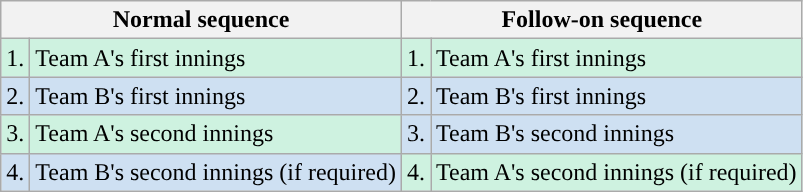<table class="wikitable">
<tr>
<th colspan="2">Normal sequence</th>
<th colspan="2">Follow-on sequence</th>
</tr>
<tr>
<td style="background:#CEF2E0">1.</td>
<td style="background:#CEF2E0">Team A's first innings</td>
<td style="background:#CEF2E0">1.</td>
<td style="background:#CEF2E0">Team A's first innings</td>
</tr>
<tr>
<td style="background:#CEE0F2">2.</td>
<td style="background:#CEE0F2">Team B's first innings</td>
<td style="background:#CEE0F2">2.</td>
<td style="background:#CEE0F2">Team B's first innings</td>
</tr>
<tr>
<td style="background:#CEF2E0">3.</td>
<td style="background:#CEF2E0">Team A's second innings</td>
<td style="background:#CEE0F2">3.</td>
<td style="background:#CEE0F2">Team B's second innings</td>
</tr>
<tr>
<td style="background:#CEE0F2">4.</td>
<td style="background:#CEE0F2">Team B's second innings (if required)</td>
<td style="background:#CEF2E0">4.</td>
<td style="background:#CEF2E0">Team A's second innings (if required)</td>
</tr>
</table>
